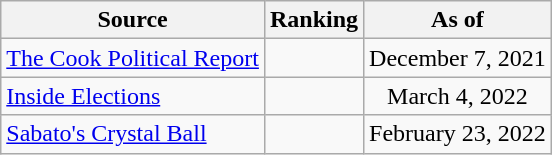<table class="wikitable" style="text-align:center">
<tr>
<th>Source</th>
<th>Ranking</th>
<th>As of</th>
</tr>
<tr>
<td align=left><a href='#'>The Cook Political Report</a></td>
<td></td>
<td>December 7, 2021</td>
</tr>
<tr>
<td align=left><a href='#'>Inside Elections</a></td>
<td></td>
<td>March 4, 2022</td>
</tr>
<tr>
<td align=left><a href='#'>Sabato's Crystal Ball</a></td>
<td></td>
<td>February 23, 2022</td>
</tr>
</table>
